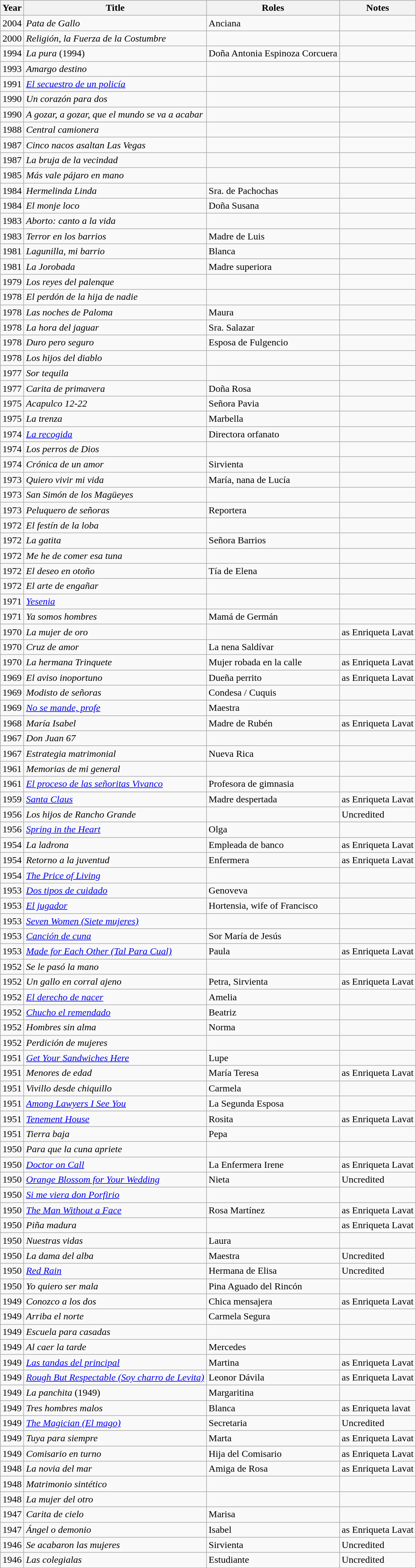<table class="wikitable sortable">
<tr>
<th>Year</th>
<th>Title</th>
<th>Roles</th>
<th>Notes</th>
</tr>
<tr>
<td>2004</td>
<td><em>Pata de Gallo</em></td>
<td>Anciana</td>
<td></td>
</tr>
<tr>
<td>2000</td>
<td><em>Religión, la Fuerza de la Costumbre</em></td>
<td></td>
<td></td>
</tr>
<tr>
<td>1994</td>
<td><em>La pura</em> (1994)</td>
<td>Doña Antonia Espinoza Corcuera</td>
<td></td>
</tr>
<tr>
<td>1993</td>
<td><em>Amargo destino</em></td>
<td></td>
<td></td>
</tr>
<tr>
<td>1991</td>
<td><em><a href='#'>El secuestro de un policía</a></em></td>
<td></td>
<td></td>
</tr>
<tr>
<td>1990</td>
<td><em>Un corazón para dos</em></td>
<td></td>
<td></td>
</tr>
<tr>
<td>1990</td>
<td><em>A gozar, a gozar, que el mundo se va a acabar</em></td>
<td></td>
<td></td>
</tr>
<tr>
<td>1988</td>
<td><em>Central camionera</em></td>
<td></td>
<td></td>
</tr>
<tr>
<td>1987</td>
<td><em>Cinco nacos asaltan Las Vegas</em></td>
<td></td>
<td></td>
</tr>
<tr>
<td>1987</td>
<td><em>La bruja de la vecindad</em></td>
<td></td>
<td></td>
</tr>
<tr>
<td>1985</td>
<td><em>Más vale pájaro en mano</em></td>
<td></td>
<td></td>
</tr>
<tr>
<td>1984</td>
<td><em>Hermelinda Linda</em></td>
<td>Sra. de Pachochas</td>
<td></td>
</tr>
<tr>
<td>1984</td>
<td><em>El monje loco</em></td>
<td>Doña Susana</td>
<td></td>
</tr>
<tr>
<td>1983</td>
<td><em>Aborto: canto a la vida</em></td>
<td></td>
<td></td>
</tr>
<tr>
<td>1983</td>
<td><em>Terror en los barrios</em></td>
<td>Madre de Luis</td>
<td></td>
</tr>
<tr>
<td>1981</td>
<td><em>Lagunilla, mi barrio</em></td>
<td>Blanca</td>
<td></td>
</tr>
<tr>
<td>1981</td>
<td><em>La Jorobada</em></td>
<td>Madre superiora</td>
<td></td>
</tr>
<tr>
<td>1979</td>
<td><em>Los reyes del palenque</em></td>
<td></td>
<td></td>
</tr>
<tr>
<td>1978</td>
<td><em>El perdón de la hija de nadie</em></td>
<td></td>
<td></td>
</tr>
<tr>
<td>1978</td>
<td><em>Las noches de Paloma</em></td>
<td>Maura</td>
<td></td>
</tr>
<tr>
<td>1978</td>
<td><em>La hora del jaguar</em></td>
<td>Sra. Salazar</td>
<td></td>
</tr>
<tr>
<td>1978</td>
<td><em>Duro pero seguro</em></td>
<td>Esposa de Fulgencio</td>
<td></td>
</tr>
<tr>
<td>1978</td>
<td><em>Los hijos del diablo</em></td>
<td></td>
<td></td>
</tr>
<tr>
<td>1977</td>
<td><em>Sor tequila</em></td>
<td></td>
<td></td>
</tr>
<tr>
<td>1977</td>
<td><em>Carita de primavera</em></td>
<td>Doña Rosa</td>
<td></td>
</tr>
<tr>
<td>1975</td>
<td><em>Acapulco 12-22</em></td>
<td>Señora Pavia</td>
<td></td>
</tr>
<tr>
<td>1975</td>
<td><em>La trenza</em></td>
<td>Marbella</td>
<td></td>
</tr>
<tr>
<td>1974</td>
<td><em><a href='#'>La recogida</a></em></td>
<td>Directora orfanato</td>
<td></td>
</tr>
<tr>
<td>1974</td>
<td><em>Los perros de Dios</em></td>
<td></td>
<td></td>
</tr>
<tr>
<td>1974</td>
<td><em>Crónica de un amor</em></td>
<td>Sirvienta</td>
<td></td>
</tr>
<tr>
<td>1973</td>
<td><em>Quiero vivir mi vida</em></td>
<td>María, nana de Lucía</td>
<td></td>
</tr>
<tr>
<td>1973</td>
<td><em>San Simón de los Magüeyes</em></td>
<td></td>
<td></td>
</tr>
<tr>
<td>1973</td>
<td><em>Peluquero de señoras</em></td>
<td>Reportera</td>
<td></td>
</tr>
<tr>
<td>1972</td>
<td><em>El festín de la loba</em></td>
<td></td>
<td></td>
</tr>
<tr>
<td>1972</td>
<td><em>La gatita</em></td>
<td>Señora Barrios</td>
<td></td>
</tr>
<tr>
<td>1972</td>
<td><em>Me he de comer esa tuna</em></td>
<td></td>
<td></td>
</tr>
<tr>
<td>1972</td>
<td><em>El deseo en otoño</em></td>
<td>Tía de Elena</td>
<td></td>
</tr>
<tr>
<td>1972</td>
<td><em>El arte de engañar</em></td>
<td></td>
<td></td>
</tr>
<tr>
<td>1971</td>
<td><em><a href='#'>Yesenia</a></em></td>
<td></td>
<td></td>
</tr>
<tr>
<td>1971</td>
<td><em>Ya somos hombres</em></td>
<td>Mamá de Germán</td>
<td></td>
</tr>
<tr>
<td>1970</td>
<td><em>La mujer de oro</em></td>
<td></td>
<td>as Enriqueta Lavat</td>
</tr>
<tr>
<td>1970</td>
<td><em>Cruz de amor</em></td>
<td>La nena Saldívar</td>
<td></td>
</tr>
<tr>
<td>1970</td>
<td><em>La hermana Trinquete</em></td>
<td>Mujer robada en la calle</td>
<td>as Enriqueta Lavat</td>
</tr>
<tr>
<td>1969</td>
<td><em>El aviso inoportuno</em></td>
<td>Dueña perrito</td>
<td>as Enriqueta Lavat</td>
</tr>
<tr>
<td>1969</td>
<td><em>Modisto de señoras</em></td>
<td>Condesa / Cuquis</td>
<td></td>
</tr>
<tr>
<td>1969</td>
<td><em><a href='#'>No se mande, profe</a></em></td>
<td>Maestra</td>
<td></td>
</tr>
<tr>
<td>1968</td>
<td><em>María Isabel</em></td>
<td>Madre de Rubén</td>
<td>as Enriqueta Lavat</td>
</tr>
<tr>
<td>1967</td>
<td><em>Don Juan 67</em></td>
<td></td>
<td></td>
</tr>
<tr>
<td>1967</td>
<td><em>Estrategia matrimonial</em></td>
<td>Nueva Rica</td>
<td></td>
</tr>
<tr>
<td>1961</td>
<td><em>Memorias de mi general</em></td>
<td></td>
<td></td>
</tr>
<tr>
<td>1961</td>
<td><em><a href='#'>El proceso de las señoritas Vivanco</a></em></td>
<td>Profesora de gimnasia</td>
<td></td>
</tr>
<tr>
<td>1959</td>
<td><em><a href='#'>Santa Claus</a></em></td>
<td>Madre despertada</td>
<td>as Enriqueta Lavat</td>
</tr>
<tr>
<td>1956</td>
<td><em>Los hijos de Rancho Grande</em></td>
<td></td>
<td>Uncredited</td>
</tr>
<tr>
<td>1956</td>
<td><em><a href='#'>Spring in the Heart</a></em></td>
<td>Olga</td>
<td></td>
</tr>
<tr>
<td>1954</td>
<td><em>La ladrona</em></td>
<td>Empleada de banco</td>
<td>as Enriqueta Lavat</td>
</tr>
<tr>
<td>1954</td>
<td><em>Retorno a la juventud</em></td>
<td>Enfermera</td>
<td>as Enriqueta Lavat</td>
</tr>
<tr>
<td>1954</td>
<td><em><a href='#'>The Price of Living</a></em></td>
<td></td>
<td></td>
</tr>
<tr>
<td>1953</td>
<td><em><a href='#'>Dos tipos de cuidado</a></em></td>
<td>Genoveva</td>
<td></td>
</tr>
<tr>
<td>1953</td>
<td><em><a href='#'>El jugador</a></em></td>
<td>Hortensia, wife of Francisco</td>
<td></td>
</tr>
<tr>
<td>1953</td>
<td><em><a href='#'>Seven Women (Siete mujeres)</a></em></td>
<td></td>
<td></td>
</tr>
<tr>
<td>1953</td>
<td><em><a href='#'>Canción de cuna</a></em></td>
<td>Sor María de Jesús</td>
<td></td>
</tr>
<tr>
<td>1953</td>
<td><em><a href='#'>Made for Each Other (Tal Para Cual)</a></em></td>
<td>Paula</td>
<td>as Enriqueta Lavat</td>
</tr>
<tr>
<td>1952</td>
<td><em>Se le pasó la mano</em></td>
<td></td>
<td></td>
</tr>
<tr>
<td>1952</td>
<td><em>Un gallo en corral ajeno</em></td>
<td>Petra, Sirvienta</td>
<td>as Enriqueta Lavat</td>
</tr>
<tr>
<td>1952</td>
<td><em><a href='#'>El derecho de nacer</a></em></td>
<td>Amelia</td>
<td></td>
</tr>
<tr>
<td>1952</td>
<td><em><a href='#'>Chucho el remendado</a></em></td>
<td>Beatriz</td>
<td></td>
</tr>
<tr>
<td>1952</td>
<td><em>Hombres sin alma</em></td>
<td>Norma</td>
<td></td>
</tr>
<tr>
<td>1952</td>
<td><em>Perdición de mujeres</em></td>
<td></td>
<td></td>
</tr>
<tr>
<td>1951</td>
<td><em><a href='#'>Get Your Sandwiches Here</a></em></td>
<td>Lupe</td>
<td></td>
</tr>
<tr>
<td>1951</td>
<td><em>Menores de edad</em></td>
<td>María Teresa</td>
<td>as Enriqueta Lavat</td>
</tr>
<tr>
<td>1951</td>
<td><em>Vivillo desde chiquillo</em></td>
<td>Carmela</td>
<td></td>
</tr>
<tr>
<td>1951</td>
<td><em><a href='#'>Among Lawyers I See You</a></em></td>
<td>La Segunda Esposa</td>
<td></td>
</tr>
<tr>
<td>1951</td>
<td><em><a href='#'>Tenement House</a></em></td>
<td>Rosita</td>
<td>as Enriqueta Lavat</td>
</tr>
<tr>
<td>1951</td>
<td><em>Tierra baja</em></td>
<td>Pepa</td>
<td></td>
</tr>
<tr>
<td>1950</td>
<td><em>Para que la cuna apriete</em></td>
<td></td>
<td></td>
</tr>
<tr>
<td>1950</td>
<td><em><a href='#'>Doctor on Call</a></em></td>
<td>La Enfermera Irene</td>
<td>as Enriqueta Lavat</td>
</tr>
<tr>
<td>1950</td>
<td><em><a href='#'>Orange Blossom for Your Wedding</a></em></td>
<td>Nieta</td>
<td>Uncredited</td>
</tr>
<tr>
<td>1950</td>
<td><em><a href='#'>Si me viera don Porfirio</a></em></td>
<td></td>
<td></td>
</tr>
<tr>
<td>1950</td>
<td><em><a href='#'>The Man Without a Face</a></em></td>
<td>Rosa Martínez</td>
<td>as Enriqueta Lavat</td>
</tr>
<tr>
<td>1950</td>
<td><em>Piña madura</em></td>
<td></td>
<td>as Enriqueta Lavat</td>
</tr>
<tr>
<td>1950</td>
<td><em>Nuestras vidas</em></td>
<td>Laura</td>
<td></td>
</tr>
<tr>
<td>1950</td>
<td><em>La dama del alba</em></td>
<td>Maestra</td>
<td>Uncredited</td>
</tr>
<tr>
<td>1950</td>
<td><em><a href='#'>Red Rain</a></em></td>
<td>Hermana de Elisa</td>
<td>Uncredited</td>
</tr>
<tr>
<td>1950</td>
<td><em>Yo quiero ser mala</em></td>
<td>Pina Aguado del Rincón</td>
<td></td>
</tr>
<tr>
<td>1949</td>
<td><em>Conozco a los dos</em></td>
<td>Chica mensajera</td>
<td>as Enriqueta Lavat</td>
</tr>
<tr>
<td>1949</td>
<td><em>Arriba el norte</em></td>
<td>Carmela Segura</td>
<td></td>
</tr>
<tr>
<td>1949</td>
<td><em>Escuela para casadas</em></td>
<td></td>
<td></td>
</tr>
<tr>
<td>1949</td>
<td><em>Al caer la tarde</em></td>
<td>Mercedes</td>
<td></td>
</tr>
<tr>
<td>1949</td>
<td><em><a href='#'>Las tandas del principal</a></em></td>
<td>Martina</td>
<td>as Enriqueta Lavat</td>
</tr>
<tr>
<td>1949</td>
<td><em><a href='#'> Rough But Respectable (Soy charro de Levita)</a></em></td>
<td>Leonor Dávila</td>
<td>as Enriqueta Lavat</td>
</tr>
<tr>
<td>1949</td>
<td><em>La panchita</em> (1949)</td>
<td>Margaritina</td>
<td></td>
</tr>
<tr>
<td>1949</td>
<td><em>Tres hombres malos</em></td>
<td>Blanca</td>
<td>as Enriqueta lavat</td>
</tr>
<tr>
<td>1949</td>
<td><em><a href='#'>The Magician (El mago)</a></em></td>
<td>Secretaria</td>
<td>Uncredited</td>
</tr>
<tr>
<td>1949</td>
<td><em>Tuya para siempre</em></td>
<td>Marta</td>
<td>as Enriqueta Lavat</td>
</tr>
<tr>
<td>1949</td>
<td><em>Comisario en turno</em></td>
<td>Hija del Comisario</td>
<td>as Enriqueta Lavat</td>
</tr>
<tr>
<td>1948</td>
<td><em>La novia del mar</em></td>
<td>Amiga de Rosa</td>
<td>as Enriqueta Lavat</td>
</tr>
<tr>
<td>1948</td>
<td><em>Matrimonio sintético</em></td>
<td></td>
<td></td>
</tr>
<tr>
<td>1948</td>
<td><em>La mujer del otro</em></td>
<td></td>
<td></td>
</tr>
<tr>
<td>1947</td>
<td><em>Carita de cielo</em></td>
<td>Marisa</td>
<td></td>
</tr>
<tr>
<td>1947</td>
<td><em>Ángel o demonio</em></td>
<td>Isabel</td>
<td>as Enriqueta Lavat</td>
</tr>
<tr>
<td>1946</td>
<td><em>Se acabaron las mujeres</em></td>
<td>Sirvienta</td>
<td>Uncredited</td>
</tr>
<tr>
<td>1946</td>
<td><em>Las colegialas</em></td>
<td>Estudiante</td>
<td>Uncredited</td>
</tr>
<tr>
</tr>
</table>
